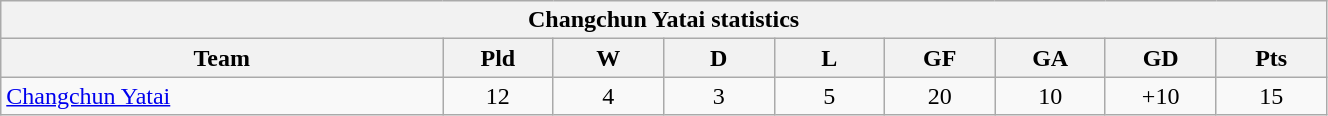<table width=70% class="wikitable" style="text-align:">
<tr>
<th colspan=9>Changchun Yatai statistics</th>
</tr>
<tr>
<th width=20%>Team</th>
<th width=5%>Pld</th>
<th width=5%>W</th>
<th width=5%>D</th>
<th width=5%>L</th>
<th width=5%>GF</th>
<th width=5%>GA</th>
<th width=5%>GD</th>
<th width=5%>Pts</th>
</tr>
<tr align=center>
<td align=left> <a href='#'>Changchun Yatai</a></td>
<td>12</td>
<td>4</td>
<td>3</td>
<td>5</td>
<td>20</td>
<td>10</td>
<td>+10</td>
<td>15</td>
</tr>
</table>
